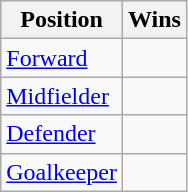<table class="wikitable sortable" style="border-collapse:collapse">
<tr>
<th>Position</th>
<th>Wins</th>
</tr>
<tr>
<td><a href='#'>Forward</a></td>
<td align="center"></td>
</tr>
<tr>
<td><a href='#'>Midfielder</a></td>
<td align="center"></td>
</tr>
<tr>
<td><a href='#'>Defender</a></td>
<td align="center"></td>
</tr>
<tr>
<td><a href='#'>Goalkeeper</a></td>
<td align="center"></td>
</tr>
</table>
